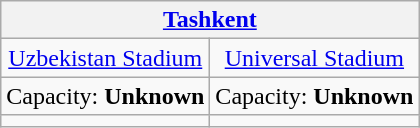<table class="wikitable" style="text-align:center;">
<tr>
<th Colspan=2><a href='#'>Tashkent</a></th>
</tr>
<tr>
<td><a href='#'>Uzbekistan Stadium</a></td>
<td><a href='#'>Universal Stadium</a></td>
</tr>
<tr>
<td>Capacity: <strong>Unknown</strong></td>
<td>Capacity: <strong>Unknown</strong></td>
</tr>
<tr>
<td></td>
<td></td>
</tr>
</table>
